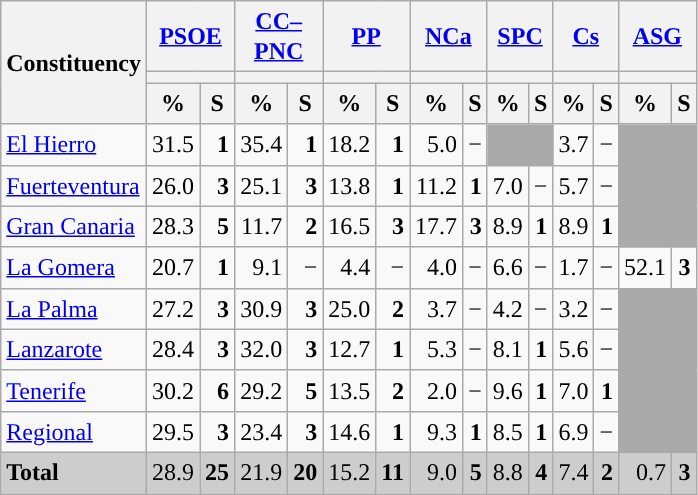<table class="wikitable sortable" style="text-align:right; line-height:20px;">
<tr>
<th rowspan="3">Constituency</th>
<th colspan="2" width="30px" class="unsortable"><a href='#'>PSOE</a></th>
<th colspan="2" width="30px" class="unsortable"><a href='#'>CC–PNC</a></th>
<th colspan="2" width="30px" class="unsortable"><a href='#'>PP</a></th>
<th colspan="2" width="30px" class="unsortable"><a href='#'>NCa</a></th>
<th colspan="2" width="30px" class="unsortable"><a href='#'>SPC</a></th>
<th colspan="2" width="30px" class="unsortable"><a href='#'>Cs</a></th>
<th colspan="2" width="30px" class="unsortable"><a href='#'>ASG</a></th>
</tr>
<tr>
<th colspan="2" style="background:"></th>
<th colspan="2" style="background:"></th>
<th colspan="2" style="background:"></th>
<th colspan="2" style="background:"></th>
<th colspan="2" style="background:"></th>
<th colspan="2" style="background:"></th>
<th colspan="2" style="background:"></th>
</tr>
<tr>
<th data-sort-type="number">%</th>
<th data-sort-type="number">S</th>
<th data-sort-type="number">%</th>
<th data-sort-type="number">S</th>
<th data-sort-type="number">%</th>
<th data-sort-type="number">S</th>
<th data-sort-type="number">%</th>
<th data-sort-type="number">S</th>
<th data-sort-type="number">%</th>
<th data-sort-type="number">S</th>
<th data-sort-type="number">%</th>
<th data-sort-type="number">S</th>
<th data-sort-type="number">%</th>
<th data-sort-type="number">S</th>
</tr>
<tr>
<td align="left"><a href='#'>El Hierro</a></td>
<td>31.5</td>
<td><strong>1</strong></td>
<td style="background:">35.4</td>
<td><strong>1</strong></td>
<td>18.2</td>
<td><strong>1</strong></td>
<td>5.0</td>
<td>−</td>
<td colspan="2" bgcolor="#AAAAAA"></td>
<td>3.7</td>
<td>−</td>
<td colspan="2" rowspan="3" bgcolor="#AAAAAA"></td>
</tr>
<tr>
<td align="left"><a href='#'>Fuerteventura</a></td>
<td style="background:">26.0</td>
<td><strong>3</strong></td>
<td>25.1</td>
<td><strong>3</strong></td>
<td>13.8</td>
<td><strong>1</strong></td>
<td>11.2</td>
<td><strong>1</strong></td>
<td>7.0</td>
<td>−</td>
<td>5.7</td>
<td>−</td>
</tr>
<tr>
<td align="left"><a href='#'>Gran Canaria</a></td>
<td style="background:">28.3</td>
<td><strong>5</strong></td>
<td>11.7</td>
<td><strong>2</strong></td>
<td>16.5</td>
<td><strong>3</strong></td>
<td>17.7</td>
<td><strong>3</strong></td>
<td>8.9</td>
<td><strong>1</strong></td>
<td>8.9</td>
<td><strong>1</strong></td>
</tr>
<tr>
<td align="left"><a href='#'>La Gomera</a></td>
<td>20.7</td>
<td><strong>1</strong></td>
<td>9.1</td>
<td>−</td>
<td>4.4</td>
<td>−</td>
<td>4.0</td>
<td>−</td>
<td>6.6</td>
<td>−</td>
<td>1.7</td>
<td>−</td>
<td style="background:">52.1</td>
<td><strong>3</strong></td>
</tr>
<tr>
<td align="left"><a href='#'>La Palma</a></td>
<td>27.2</td>
<td><strong>3</strong></td>
<td style="background:">30.9</td>
<td><strong>3</strong></td>
<td>25.0</td>
<td><strong>2</strong></td>
<td>3.7</td>
<td>−</td>
<td>4.2</td>
<td>−</td>
<td>3.2</td>
<td>−</td>
<td colspan="2" rowspan="4" bgcolor="#AAAAAA"></td>
</tr>
<tr>
<td align="left"><a href='#'>Lanzarote</a></td>
<td>28.4</td>
<td><strong>3</strong></td>
<td style="background:">32.0</td>
<td><strong>3</strong></td>
<td>12.7</td>
<td><strong>1</strong></td>
<td>5.3</td>
<td>−</td>
<td>8.1</td>
<td><strong>1</strong></td>
<td>5.6</td>
<td>−</td>
</tr>
<tr>
<td align="left"><a href='#'>Tenerife</a></td>
<td style="background:">30.2</td>
<td><strong>6</strong></td>
<td>29.2</td>
<td><strong>5</strong></td>
<td>13.5</td>
<td><strong>2</strong></td>
<td>2.0</td>
<td>−</td>
<td>9.6</td>
<td><strong>1</strong></td>
<td>7.0</td>
<td><strong>1</strong></td>
</tr>
<tr>
<td align="left"><a href='#'>Regional</a></td>
<td style="background:">29.5</td>
<td><strong>3</strong></td>
<td>23.4</td>
<td><strong>3</strong></td>
<td>14.6</td>
<td><strong>1</strong></td>
<td>9.3</td>
<td><strong>1</strong></td>
<td>8.5</td>
<td><strong>1</strong></td>
<td>6.9</td>
<td>−</td>
</tr>
<tr style="background:#CDCDCD;">
<td align="left"><strong>Total</strong></td>
<td style="background:">28.9</td>
<td><strong>25</strong></td>
<td>21.9</td>
<td><strong>20</strong></td>
<td>15.2</td>
<td><strong>11</strong></td>
<td>9.0</td>
<td><strong>5</strong></td>
<td>8.8</td>
<td><strong>4</strong></td>
<td>7.4</td>
<td><strong>2</strong></td>
<td>0.7</td>
<td><strong>3</strong></td>
</tr>
</table>
